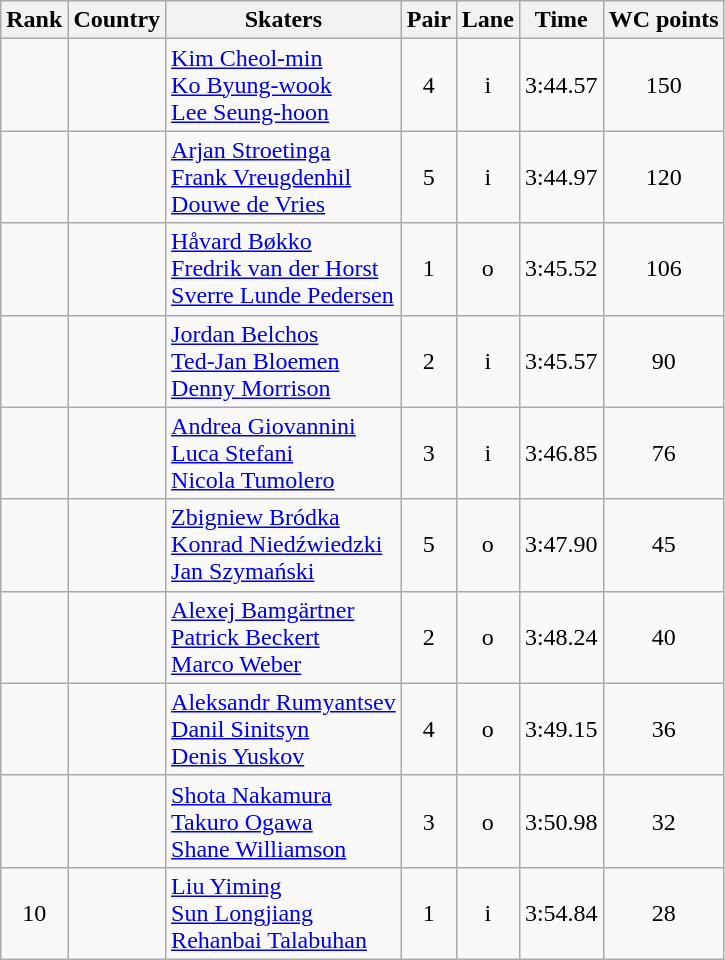<table class="wikitable sortable" style="text-align:center">
<tr>
<th>Rank</th>
<th>Country</th>
<th>Skaters</th>
<th>Pair</th>
<th>Lane</th>
<th>Time</th>
<th>WC points</th>
</tr>
<tr>
<td></td>
<td align=left></td>
<td align=left><a href='#'>Kim Cheol-min</a><br><a href='#'>Ko Byung-wook</a><br><a href='#'>Lee Seung-hoon</a></td>
<td>4</td>
<td>i</td>
<td>3:44.57</td>
<td>150</td>
</tr>
<tr>
<td></td>
<td align=left></td>
<td align=left><a href='#'>Arjan Stroetinga</a><br><a href='#'>Frank Vreugdenhil</a><br><a href='#'>Douwe de Vries</a></td>
<td>5</td>
<td>i</td>
<td>3:44.97</td>
<td>120</td>
</tr>
<tr>
<td></td>
<td align=left></td>
<td align=left><a href='#'>Håvard Bøkko</a><br><a href='#'>Fredrik van der Horst</a><br><a href='#'>Sverre Lunde Pedersen</a></td>
<td>1</td>
<td>o</td>
<td>3:45.52</td>
<td>106</td>
</tr>
<tr>
<td></td>
<td align=left></td>
<td align=left><a href='#'>Jordan Belchos</a><br><a href='#'>Ted-Jan Bloemen</a><br><a href='#'>Denny Morrison</a></td>
<td>2</td>
<td>i</td>
<td>3:45.57</td>
<td>90</td>
</tr>
<tr>
<td></td>
<td align=left></td>
<td align=left><a href='#'>Andrea Giovannini</a><br><a href='#'>Luca Stefani</a><br><a href='#'>Nicola Tumolero</a></td>
<td>3</td>
<td>i</td>
<td>3:46.85</td>
<td>76</td>
</tr>
<tr>
<td></td>
<td align=left></td>
<td align=left><a href='#'>Zbigniew Bródka</a><br><a href='#'>Konrad Niedźwiedzki</a><br><a href='#'>Jan Szymański</a></td>
<td>5</td>
<td>o</td>
<td>3:47.90</td>
<td>45</td>
</tr>
<tr>
<td></td>
<td align=left></td>
<td align=left><a href='#'>Alexej Bamgärtner</a><br><a href='#'>Patrick Beckert</a><br><a href='#'>Marco Weber</a></td>
<td>2</td>
<td>o</td>
<td>3:48.24</td>
<td>40</td>
</tr>
<tr>
<td></td>
<td align=left></td>
<td align=left><a href='#'>Aleksandr Rumyantsev</a><br><a href='#'>Danil Sinitsyn</a><br><a href='#'>Denis Yuskov</a></td>
<td>4</td>
<td>o</td>
<td>3:49.15</td>
<td>36</td>
</tr>
<tr>
<td></td>
<td align=left></td>
<td align=left><a href='#'>Shota Nakamura</a><br><a href='#'>Takuro Ogawa</a><br><a href='#'>Shane Williamson</a></td>
<td>3</td>
<td>o</td>
<td>3:50.98</td>
<td>32</td>
</tr>
<tr>
<td>10</td>
<td align=left></td>
<td align=left><a href='#'>Liu Yiming</a><br><a href='#'>Sun Longjiang</a><br><a href='#'>Rehanbai Talabuhan</a></td>
<td>1</td>
<td>i</td>
<td>3:54.84</td>
<td>28</td>
</tr>
</table>
